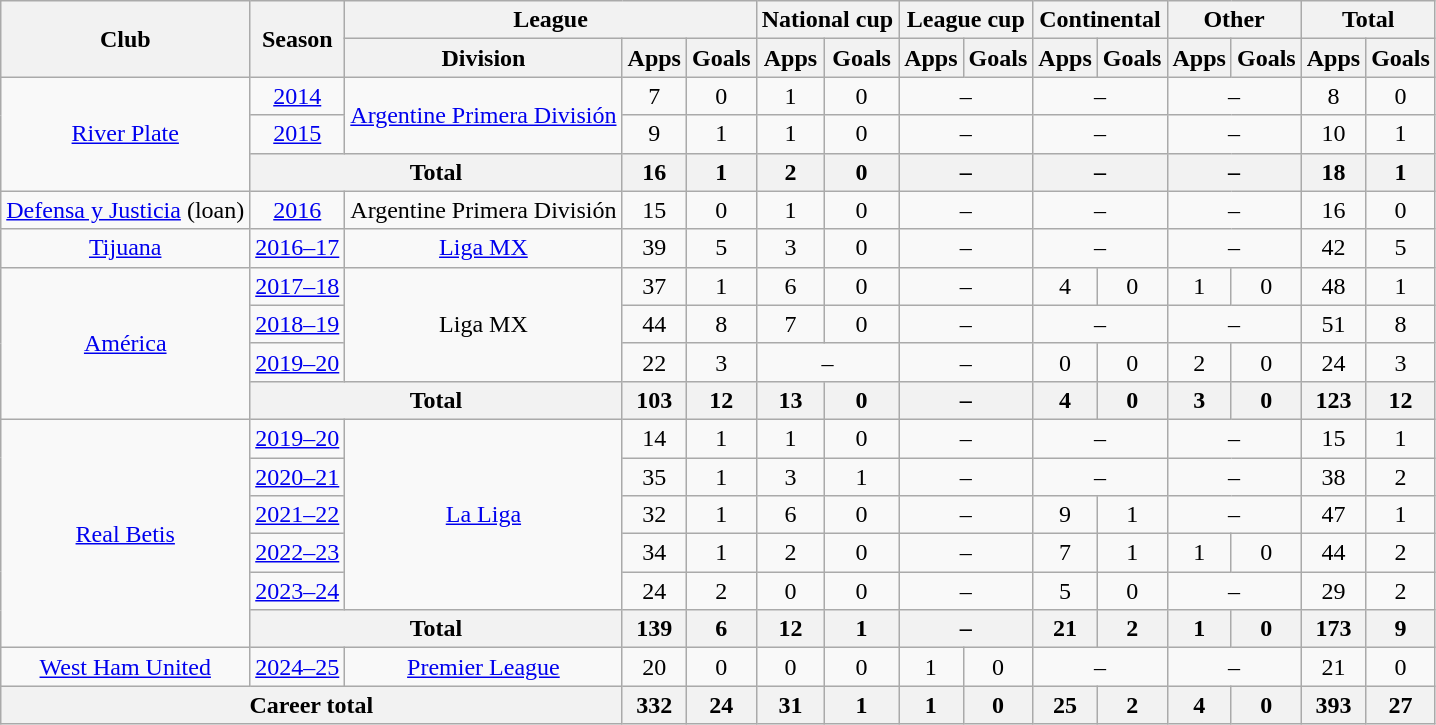<table class="wikitable" style="text-align:center">
<tr>
<th rowspan="2">Club</th>
<th rowspan="2">Season</th>
<th colspan="3">League</th>
<th colspan="2">National cup</th>
<th colspan="2">League cup</th>
<th colspan="2">Continental</th>
<th colspan="2">Other</th>
<th colspan="2">Total</th>
</tr>
<tr>
<th>Division</th>
<th>Apps</th>
<th>Goals</th>
<th>Apps</th>
<th>Goals</th>
<th>Apps</th>
<th>Goals</th>
<th>Apps</th>
<th>Goals</th>
<th>Apps</th>
<th>Goals</th>
<th>Apps</th>
<th>Goals</th>
</tr>
<tr>
<td rowspan="3"><a href='#'>River Plate</a></td>
<td><a href='#'>2014</a></td>
<td rowspan="2"><a href='#'>Argentine Primera División</a></td>
<td>7</td>
<td>0</td>
<td>1</td>
<td>0</td>
<td colspan="2">–</td>
<td colspan="2">–</td>
<td colspan="2">–</td>
<td>8</td>
<td>0</td>
</tr>
<tr>
<td><a href='#'>2015</a></td>
<td>9</td>
<td>1</td>
<td>1</td>
<td>0</td>
<td colspan="2">–</td>
<td colspan="2">–</td>
<td colspan="2">–</td>
<td>10</td>
<td>1</td>
</tr>
<tr>
<th colspan="2">Total</th>
<th>16</th>
<th>1</th>
<th>2</th>
<th>0</th>
<th colspan="2">–</th>
<th colspan="2">–</th>
<th colspan="2">–</th>
<th>18</th>
<th>1</th>
</tr>
<tr>
<td><a href='#'>Defensa y Justicia</a> (loan)</td>
<td><a href='#'>2016</a></td>
<td>Argentine Primera División</td>
<td>15</td>
<td>0</td>
<td>1</td>
<td>0</td>
<td colspan="2">–</td>
<td colspan="2">–</td>
<td colspan="2">–</td>
<td>16</td>
<td>0</td>
</tr>
<tr>
<td><a href='#'>Tijuana</a></td>
<td><a href='#'>2016–17</a></td>
<td><a href='#'>Liga MX</a></td>
<td>39</td>
<td>5</td>
<td>3</td>
<td>0</td>
<td colspan="2">–</td>
<td colspan="2">–</td>
<td colspan="2">–</td>
<td>42</td>
<td>5</td>
</tr>
<tr>
<td rowspan="4"><a href='#'>América</a></td>
<td><a href='#'>2017–18</a></td>
<td rowspan="3">Liga MX</td>
<td>37</td>
<td>1</td>
<td>6</td>
<td>0</td>
<td colspan="2">–</td>
<td>4</td>
<td>0</td>
<td>1</td>
<td>0</td>
<td>48</td>
<td>1</td>
</tr>
<tr>
<td><a href='#'>2018–19</a></td>
<td>44</td>
<td>8</td>
<td>7</td>
<td>0</td>
<td colspan="2">–</td>
<td colspan="2">–</td>
<td colspan="2">–</td>
<td>51</td>
<td>8</td>
</tr>
<tr>
<td><a href='#'>2019–20</a></td>
<td>22</td>
<td>3</td>
<td colspan="2">–</td>
<td colspan="2">–</td>
<td>0</td>
<td>0</td>
<td>2</td>
<td>0</td>
<td>24</td>
<td>3</td>
</tr>
<tr>
<th colspan="2">Total</th>
<th>103</th>
<th>12</th>
<th>13</th>
<th>0</th>
<th colspan="2">–</th>
<th>4</th>
<th>0</th>
<th>3</th>
<th>0</th>
<th>123</th>
<th>12</th>
</tr>
<tr>
<td rowspan="6"><a href='#'>Real Betis</a></td>
<td><a href='#'>2019–20</a></td>
<td rowspan="5"><a href='#'>La Liga</a></td>
<td>14</td>
<td>1</td>
<td>1</td>
<td>0</td>
<td colspan="2">–</td>
<td colspan="2">–</td>
<td colspan="2">–</td>
<td>15</td>
<td>1</td>
</tr>
<tr>
<td><a href='#'>2020–21</a></td>
<td>35</td>
<td>1</td>
<td>3</td>
<td>1</td>
<td colspan="2">–</td>
<td colspan="2">–</td>
<td colspan="2">–</td>
<td>38</td>
<td>2</td>
</tr>
<tr>
<td><a href='#'>2021–22</a></td>
<td>32</td>
<td>1</td>
<td>6</td>
<td>0</td>
<td colspan="2">–</td>
<td>9</td>
<td>1</td>
<td colspan="2">–</td>
<td>47</td>
<td>1</td>
</tr>
<tr>
<td><a href='#'>2022–23</a></td>
<td>34</td>
<td>1</td>
<td>2</td>
<td>0</td>
<td colspan="2">–</td>
<td>7</td>
<td>1</td>
<td>1</td>
<td>0</td>
<td>44</td>
<td>2</td>
</tr>
<tr>
<td><a href='#'>2023–24</a></td>
<td>24</td>
<td>2</td>
<td>0</td>
<td>0</td>
<td colspan="2">–</td>
<td>5</td>
<td>0</td>
<td colspan="2">–</td>
<td>29</td>
<td>2</td>
</tr>
<tr>
<th colspan="2">Total</th>
<th>139</th>
<th>6</th>
<th>12</th>
<th>1</th>
<th colspan="2">–</th>
<th>21</th>
<th>2</th>
<th>1</th>
<th>0</th>
<th>173</th>
<th>9</th>
</tr>
<tr>
<td><a href='#'>West Ham United</a></td>
<td><a href='#'>2024–25</a></td>
<td><a href='#'>Premier League</a></td>
<td>20</td>
<td>0</td>
<td>0</td>
<td>0</td>
<td>1</td>
<td>0</td>
<td colspan="2">–</td>
<td colspan="2">–</td>
<td>21</td>
<td>0</td>
</tr>
<tr>
<th colspan="3">Career total</th>
<th>332</th>
<th>24</th>
<th>31</th>
<th>1</th>
<th>1</th>
<th>0</th>
<th>25</th>
<th>2</th>
<th>4</th>
<th>0</th>
<th>393</th>
<th>27</th>
</tr>
</table>
